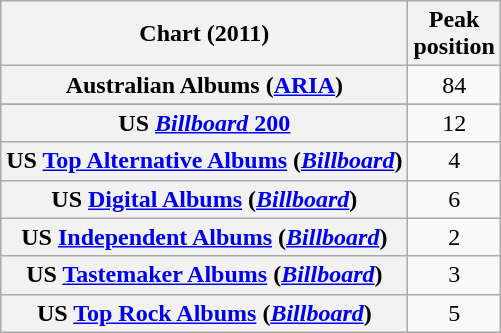<table class="wikitable sortable plainrowheaders" style="text-align:center">
<tr>
<th scope="col">Chart (2011)</th>
<th scope="col">Peak<br>position</th>
</tr>
<tr>
<th scope="row">Australian Albums (<a href='#'>ARIA</a>)</th>
<td>84</td>
</tr>
<tr>
</tr>
<tr>
<th scope="row">US <a href='#'><em>Billboard</em> 200</a></th>
<td>12</td>
</tr>
<tr>
<th scope="row">US <a href='#'>Top Alternative Albums</a> (<a href='#'><em>Billboard</em></a>)</th>
<td>4</td>
</tr>
<tr>
<th scope="row">US <a href='#'>Digital Albums</a> (<a href='#'><em>Billboard</em></a>)</th>
<td>6</td>
</tr>
<tr>
<th scope="row">US <a href='#'>Independent Albums</a> (<em><a href='#'>Billboard</a></em>)</th>
<td>2</td>
</tr>
<tr>
<th scope="row">US <a href='#'>Tastemaker Albums</a> (<em><a href='#'>Billboard</a></em>)</th>
<td>3</td>
</tr>
<tr>
<th scope="row">US <a href='#'>Top Rock Albums</a> (<a href='#'><em>Billboard</em></a>)</th>
<td>5</td>
</tr>
</table>
